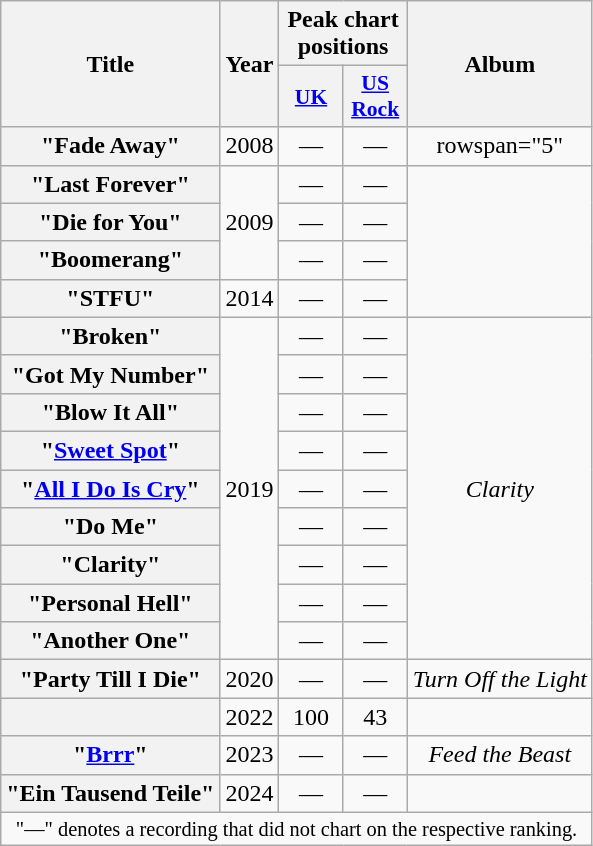<table class="wikitable plainrowheaders" style="text-align:center;">
<tr>
<th scope="col" rowspan="2">Title</th>
<th scope="col" rowspan="2">Year</th>
<th colspan="2">Peak chart positions</th>
<th scope="col" rowspan="2">Album</th>
</tr>
<tr>
<th scope="col" style="width:2.5em;font-size:90%;"><a href='#'>UK</a><br></th>
<th scope="col" style="width:2.5em;font-size:90%;"><a href='#'>US<br>Rock</a><br></th>
</tr>
<tr>
<th scope="row">"Fade Away"</th>
<td>2008</td>
<td>—</td>
<td>—</td>
<td>rowspan="5" </td>
</tr>
<tr>
<th scope="row">"Last Forever"</th>
<td rowspan="3">2009</td>
<td>—</td>
<td>—</td>
</tr>
<tr>
<th scope="row">"Die for You"</th>
<td>—</td>
<td>—</td>
</tr>
<tr>
<th scope="row">"Boomerang"</th>
<td>—</td>
<td>—</td>
</tr>
<tr>
<th scope="row">"STFU"</th>
<td>2014</td>
<td>—</td>
<td>—</td>
</tr>
<tr>
<th scope="row">"Broken"</th>
<td rowspan="9">2019</td>
<td>—</td>
<td>—</td>
<td rowspan="9"><em>Clarity</em></td>
</tr>
<tr>
<th scope="row">"Got My Number"</th>
<td>—</td>
<td>—</td>
</tr>
<tr>
<th scope="row">"Blow It All"</th>
<td>—</td>
<td>—</td>
</tr>
<tr>
<th scope="row">"<a href='#'>Sweet Spot</a>"</th>
<td>—</td>
<td>—</td>
</tr>
<tr>
<th scope="row">"<a href='#'>All I Do Is Cry</a>"</th>
<td>—</td>
<td>—</td>
</tr>
<tr>
<th scope="row">"Do Me"</th>
<td>—</td>
<td>—</td>
</tr>
<tr>
<th scope="row">"Clarity"</th>
<td>—</td>
<td>—</td>
</tr>
<tr>
<th scope="row">"Personal Hell"</th>
<td>—</td>
<td>—</td>
</tr>
<tr>
<th scope="row">"Another One"</th>
<td>—</td>
<td>—</td>
</tr>
<tr>
<th scope="row">"Party Till I Die"</th>
<td>2020</td>
<td>—</td>
<td>—</td>
<td><em>Turn Off the Light</em></td>
</tr>
<tr>
<th scope="row"></th>
<td>2022</td>
<td>100</td>
<td>43</td>
<td></td>
</tr>
<tr>
<th scope="row">"<a href='#'>Brrr</a>"</th>
<td>2023</td>
<td>—</td>
<td>—</td>
<td><em>Feed the Beast</em></td>
</tr>
<tr>
<th scope="row">"Ein Tausend Teile"</th>
<td>2024</td>
<td>—</td>
<td>—</td>
<td></td>
</tr>
<tr>
<td colspan="10" style="font-size:85%">"—" denotes a recording that did not chart on the respective ranking.</td>
</tr>
</table>
